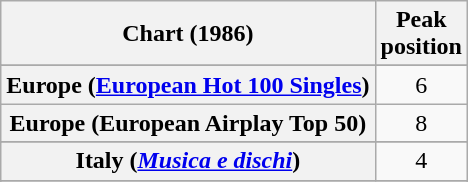<table class="wikitable sortable plainrowheaders" style="text-align:center">
<tr>
<th>Chart (1986)</th>
<th>Peak<br>position</th>
</tr>
<tr>
</tr>
<tr>
<th scope="row">Europe (<a href='#'>European Hot 100 Singles</a>)</th>
<td align="center">6</td>
</tr>
<tr>
<th scope="row">Europe (European Airplay Top 50)</th>
<td align="center">8</td>
</tr>
<tr>
</tr>
<tr>
</tr>
<tr>
<th scope="row">Italy (<em><a href='#'>Musica e dischi</a></em>)</th>
<td align="center">4</td>
</tr>
<tr>
</tr>
<tr>
</tr>
<tr>
</tr>
<tr>
</tr>
<tr>
</tr>
</table>
